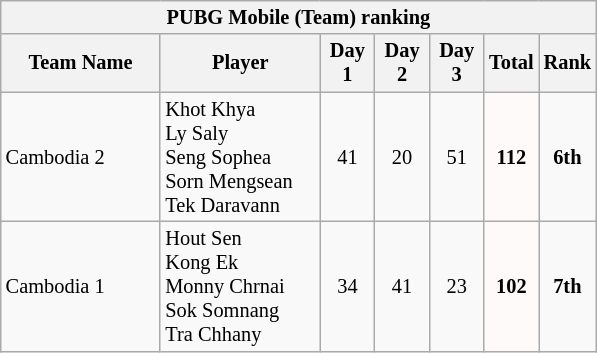<table class="wikitable sortable" style="font-size:85%;float:center;text-align:center">
<tr>
<th colspan=7><strong>PUBG Mobile (Team) ranking</strong></th>
</tr>
<tr>
<th width=100>Team Name</th>
<th width=100>Player</th>
<th scope="col" width=30>Day 1</th>
<th scope="col" width=30>Day 2</th>
<th scope="col" width=30>Day 3</th>
<th scope="col" width=30>Total</th>
<th scope="col" width=30>Rank</th>
</tr>
<tr>
<td align="left">Cambodia 2</td>
<td align="left">Khot Khya<br>Ly Saly<br>Seng Sophea<br>Sorn Mengsean<br>Tek Daravann</td>
<td>41</td>
<td>20</td>
<td>51</td>
<td style="background:#FFFAFA;"><strong>112</strong></td>
<td><strong>6th</strong></td>
</tr>
<tr>
<td align="left">Cambodia 1</td>
<td align="left">Hout Sen<br>Kong Ek<br>Monny Chrnai<br>Sok Somnang<br>Tra Chhany</td>
<td>34</td>
<td>41</td>
<td>23</td>
<td style="background:#FFFAFA;"><strong>102</strong></td>
<td><strong>7th</strong></td>
</tr>
</table>
